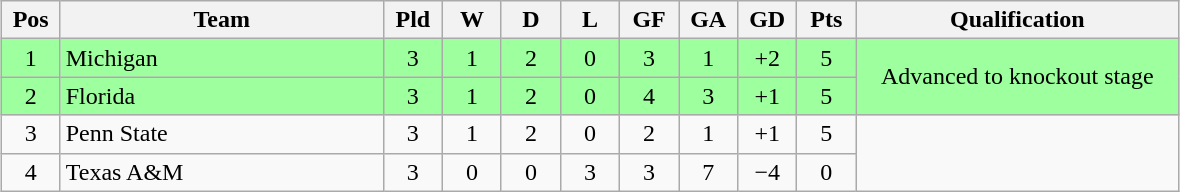<table class="wikitable" style="text-align:center; margin: 1em auto">
<tr>
<th style="width:2em">Pos</th>
<th style="width:13em">Team</th>
<th style="width:2em">Pld</th>
<th style="width:2em">W</th>
<th style="width:2em">D</th>
<th style="width:2em">L</th>
<th style="width:2em">GF</th>
<th style="width:2em">GA</th>
<th style="width:2em">GD</th>
<th style="width:2em">Pts</th>
<th style="width:13em">Qualification</th>
</tr>
<tr bgcolor="#9eff9e">
<td>1</td>
<td style="text-align:left">Michigan</td>
<td>3</td>
<td>1</td>
<td>2</td>
<td>0</td>
<td>3</td>
<td>1</td>
<td>+2</td>
<td>5</td>
<td rowspan="2">Advanced to knockout stage</td>
</tr>
<tr bgcolor="#9eff9e">
<td>2</td>
<td style="text-align:left">Florida</td>
<td>3</td>
<td>1</td>
<td>2</td>
<td>0</td>
<td>4</td>
<td>3</td>
<td>+1</td>
<td>5</td>
</tr>
<tr>
<td>3</td>
<td style="text-align:left">Penn State</td>
<td>3</td>
<td>1</td>
<td>2</td>
<td>0</td>
<td>2</td>
<td>1</td>
<td>+1</td>
<td>5</td>
<td rowspan="2"></td>
</tr>
<tr>
<td>4</td>
<td style="text-align:left">Texas A&M</td>
<td>3</td>
<td>0</td>
<td>0</td>
<td>3</td>
<td>3</td>
<td>7</td>
<td>−4</td>
<td>0</td>
</tr>
</table>
